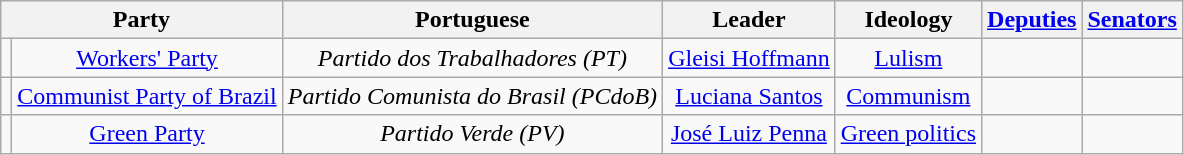<table class="wikitable" style="text-align:center">
<tr>
<th colspan="2">Party</th>
<th>Portuguese</th>
<th>Leader</th>
<th>Ideology</th>
<th><a href='#'>Deputies</a></th>
<th><a href='#'>Senators</a></th>
</tr>
<tr>
<td></td>
<td><a href='#'>Workers' Party</a></td>
<td><em>Partido dos Trabalhadores (PT)</em></td>
<td><a href='#'>Gleisi Hoffmann</a></td>
<td><a href='#'>Lulism</a></td>
<td></td>
<td></td>
</tr>
<tr>
<td></td>
<td><a href='#'>Communist Party of Brazil</a></td>
<td><em>Partido Comunista do Brasil (PCdoB)</em></td>
<td><a href='#'>Luciana Santos</a></td>
<td><a href='#'>Communism</a></td>
<td></td>
<td></td>
</tr>
<tr>
<td></td>
<td><a href='#'>Green Party</a></td>
<td><em>Partido Verde (PV)</em></td>
<td><a href='#'>José Luiz Penna</a></td>
<td><a href='#'>Green politics</a></td>
<td></td>
<td></td>
</tr>
</table>
